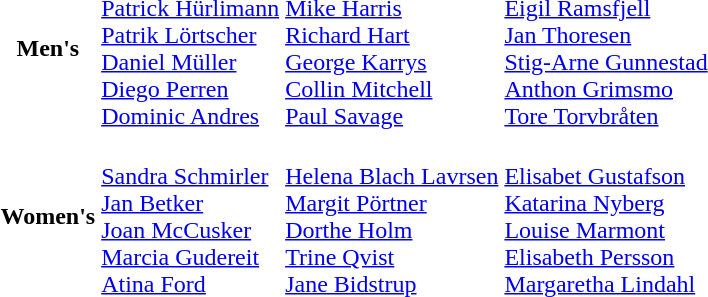<table>
<tr>
<th scope="row">Men's<br></th>
<td><br><a href='#'>Patrick Hürlimann</a><br><a href='#'>Patrik Lörtscher</a><br><a href='#'>Daniel Müller</a><br><a href='#'>Diego Perren</a><br><a href='#'>Dominic Andres</a></td>
<td><br><a href='#'>Mike Harris</a><br><a href='#'>Richard Hart</a><br><a href='#'>George Karrys</a><br><a href='#'>Collin Mitchell</a><br><a href='#'>Paul Savage</a></td>
<td><br><a href='#'>Eigil Ramsfjell</a><br><a href='#'>Jan Thoresen</a><br><a href='#'>Stig-Arne Gunnestad</a><br><a href='#'>Anthon Grimsmo</a><br><a href='#'>Tore Torvbråten</a></td>
</tr>
<tr>
<th scope="row">Women's<br></th>
<td><br><a href='#'>Sandra Schmirler</a><br><a href='#'>Jan Betker</a><br><a href='#'>Joan McCusker</a><br><a href='#'>Marcia Gudereit</a><br><a href='#'>Atina Ford</a></td>
<td><br><a href='#'>Helena Blach Lavrsen</a><br><a href='#'>Margit Pörtner</a><br><a href='#'>Dorthe Holm</a><br><a href='#'>Trine Qvist</a><br><a href='#'>Jane Bidstrup</a></td>
<td><br><a href='#'>Elisabet Gustafson</a><br><a href='#'>Katarina Nyberg</a><br><a href='#'>Louise Marmont</a><br><a href='#'>Elisabeth Persson</a><br><a href='#'>Margaretha Lindahl</a></td>
</tr>
</table>
